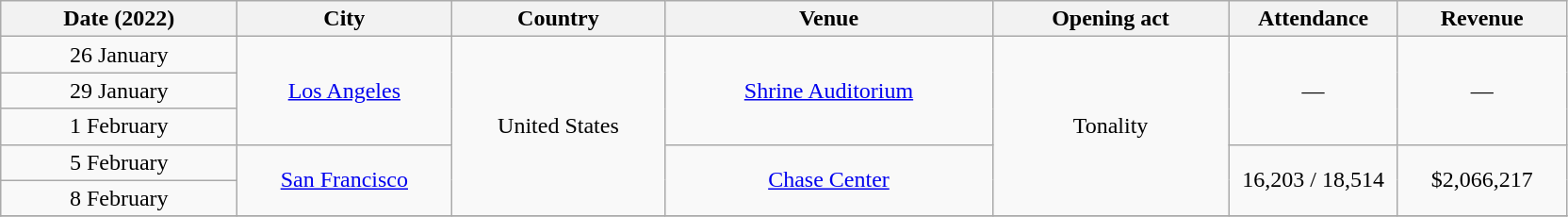<table class="wikitable plainrowheaders" style="text-align: center;">
<tr>
<th scope="col" style="width:10em;">Date (2022)</th>
<th scope="col" style="width:9em;">City</th>
<th scope="col" style="width:9em;">Country</th>
<th scope="col" style="width:14em;">Venue</th>
<th scope="col" style="width:10em;">Opening act</th>
<th scope="col" style="width:7em;">Attendance</th>
<th scope="col" style="width:7em;">Revenue</th>
</tr>
<tr>
<td>26 January</td>
<td rowspan=3><a href='#'>Los Angeles</a></td>
<td rowspan=5>United States</td>
<td rowspan=3><a href='#'>Shrine Auditorium</a></td>
<td rowspan=5>Tonality</td>
<td rowspan=3>—</td>
<td rowspan=3>—</td>
</tr>
<tr>
<td>29 January</td>
</tr>
<tr>
<td>1 February</td>
</tr>
<tr>
<td>5 February</td>
<td rowspan=2><a href='#'>San Francisco</a></td>
<td rowspan=2><a href='#'>Chase Center</a></td>
<td rowspan=2>16,203 / 18,514</td>
<td rowspan=2>$2,066,217</td>
</tr>
<tr>
<td>8 February</td>
</tr>
<tr>
</tr>
</table>
